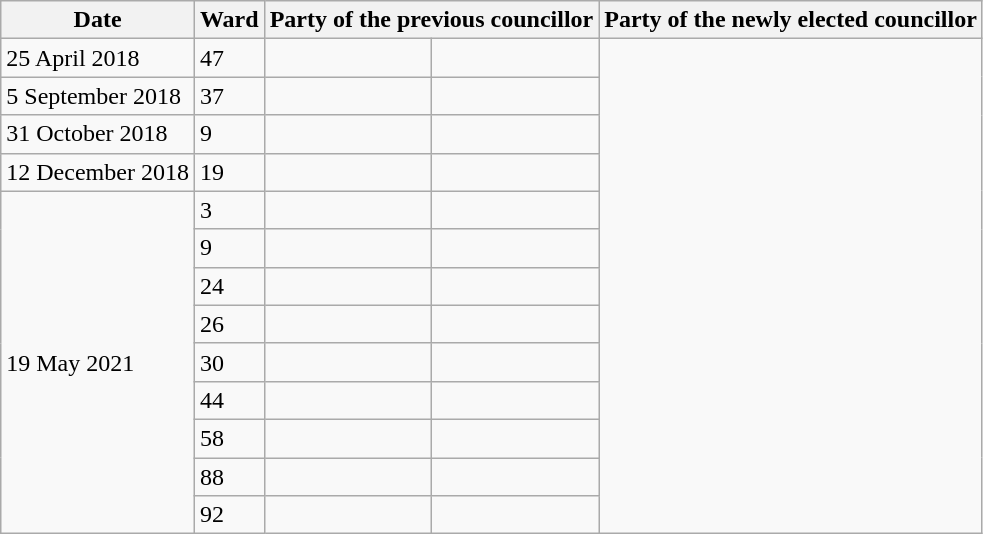<table class="wikitable">
<tr>
<th>Date</th>
<th>Ward</th>
<th colspan=2>Party of the previous councillor</th>
<th colspan=2>Party of the newly elected councillor</th>
</tr>
<tr>
<td>25 April 2018</td>
<td>47</td>
<td></td>
<td></td>
</tr>
<tr>
<td>5 September 2018</td>
<td>37</td>
<td></td>
<td></td>
</tr>
<tr>
<td>31 October 2018</td>
<td>9</td>
<td></td>
<td></td>
</tr>
<tr>
<td>12 December 2018</td>
<td>19</td>
<td></td>
<td></td>
</tr>
<tr>
<td rowspan=9>19 May 2021</td>
<td>3</td>
<td></td>
<td></td>
</tr>
<tr>
<td>9</td>
<td></td>
<td></td>
</tr>
<tr>
<td>24</td>
<td></td>
<td></td>
</tr>
<tr>
<td>26</td>
<td></td>
<td></td>
</tr>
<tr>
<td>30</td>
<td></td>
<td></td>
</tr>
<tr>
<td>44</td>
<td></td>
<td></td>
</tr>
<tr>
<td>58</td>
<td></td>
<td></td>
</tr>
<tr>
<td>88</td>
<td></td>
<td></td>
</tr>
<tr>
<td>92</td>
<td></td>
<td></td>
</tr>
</table>
